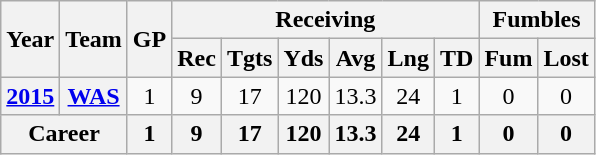<table class="wikitable" style="text-align:center;">
<tr>
<th rowspan="2">Year</th>
<th rowspan="2">Team</th>
<th rowspan="2">GP</th>
<th colspan="6">Receiving</th>
<th colspan="2">Fumbles</th>
</tr>
<tr>
<th>Rec</th>
<th>Tgts</th>
<th>Yds</th>
<th>Avg</th>
<th>Lng</th>
<th>TD</th>
<th>Fum</th>
<th>Lost</th>
</tr>
<tr>
<th><a href='#'>2015</a></th>
<th><a href='#'>WAS</a></th>
<td>1</td>
<td>9</td>
<td>17</td>
<td>120</td>
<td>13.3</td>
<td>24</td>
<td>1</td>
<td>0</td>
<td>0</td>
</tr>
<tr>
<th colspan="2">Career</th>
<th>1</th>
<th>9</th>
<th>17</th>
<th>120</th>
<th>13.3</th>
<th>24</th>
<th>1</th>
<th>0</th>
<th>0</th>
</tr>
</table>
